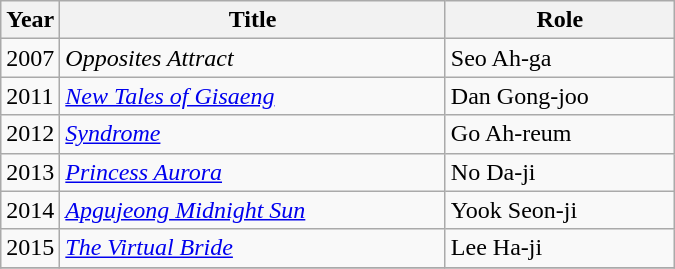<table class="wikitable" style="width:450px">
<tr>
<th width=10>Year</th>
<th>Title</th>
<th>Role</th>
</tr>
<tr>
<td>2007</td>
<td><em>Opposites Attract</em></td>
<td>Seo Ah-ga</td>
</tr>
<tr>
<td>2011</td>
<td><em><a href='#'>New Tales of Gisaeng</a></em></td>
<td>Dan Gong-joo</td>
</tr>
<tr>
<td>2012</td>
<td><em><a href='#'>Syndrome</a></em></td>
<td>Go Ah-reum</td>
</tr>
<tr>
<td>2013</td>
<td><em><a href='#'>Princess Aurora</a></em></td>
<td>No Da-ji</td>
</tr>
<tr>
<td>2014</td>
<td><em><a href='#'>Apgujeong Midnight Sun</a></em></td>
<td>Yook Seon-ji</td>
</tr>
<tr>
<td>2015</td>
<td><em><a href='#'>The Virtual Bride</a></em></td>
<td>Lee Ha-ji</td>
</tr>
<tr>
</tr>
</table>
